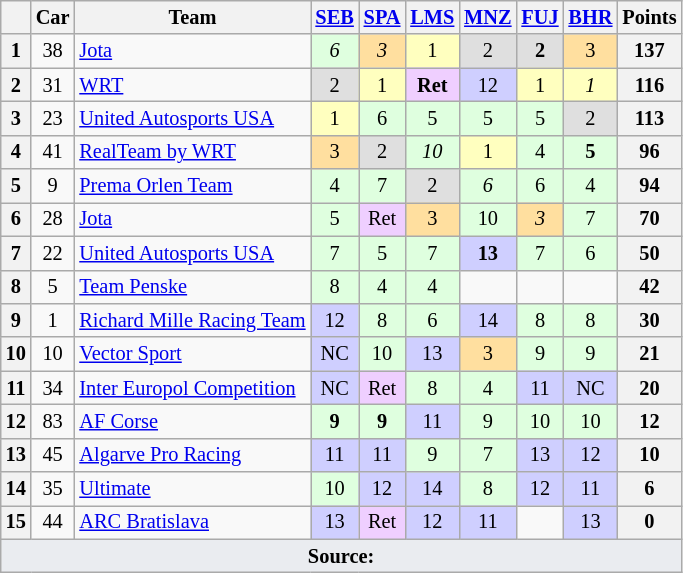<table class="wikitable" style="font-size:85%; text-align:center;">
<tr>
<th></th>
<th>Car</th>
<th>Team</th>
<th><a href='#'>SEB</a><br></th>
<th><a href='#'>SPA</a><br></th>
<th><a href='#'>LMS</a><br></th>
<th><a href='#'>MNZ</a><br></th>
<th><a href='#'>FUJ</a><br></th>
<th><a href='#'>BHR</a><br></th>
<th>Points</th>
</tr>
<tr>
<th>1</th>
<td>38</td>
<td align="left"> <a href='#'>Jota</a></td>
<td style="background:#dfffdf;"><em>6</em></td>
<td style="background:#ffdf9f;"><em>3</em></td>
<td style="background:#ffffbf;">1</td>
<td style="background:#dfdfdf;">2</td>
<td style="background:#dfdfdf;"><strong>2</strong></td>
<td style="background:#ffdf9f;">3</td>
<th>137</th>
</tr>
<tr>
<th>2</th>
<td>31</td>
<td align="left"> <a href='#'>WRT</a></td>
<td style="background:#dfdfdf;">2</td>
<td style="background:#ffffbf;">1</td>
<td style="background:#efcfff;"><strong>Ret</strong></td>
<td style="background:#cfcfff;">12</td>
<td style="background:#ffffbf;">1</td>
<td style="background:#ffffbf;"><em>1</em></td>
<th>116</th>
</tr>
<tr>
<th>3</th>
<td>23</td>
<td align=left> <a href='#'>United Autosports USA</a></td>
<td style="background:#ffffbf;">1</td>
<td style="background:#dfffdf;">6</td>
<td style="background:#dfffdf;">5</td>
<td style="background:#dfffdf;">5</td>
<td style="background:#dfffdf;">5</td>
<td style="background:#dfdfdf;">2</td>
<th>113</th>
</tr>
<tr>
<th>4</th>
<td>41</td>
<td align="left"> <a href='#'>RealTeam by WRT</a></td>
<td style="background:#ffdf9f;">3</td>
<td style="background:#dfdfdf;">2</td>
<td style="background:#dfffdf;"><em>10</em></td>
<td style="background:#ffffbf;">1</td>
<td style="background:#dfffdf;">4</td>
<td style="background:#dfffdf;"><strong>5</strong></td>
<th>96</th>
</tr>
<tr>
<th>5</th>
<td>9</td>
<td align="left"> <a href='#'>Prema Orlen Team</a></td>
<td style="background:#dfffdf;">4</td>
<td style="background:#dfffdf;">7</td>
<td style="background:#dfdfdf;">2</td>
<td style="background:#dfffdf;"><em>6</em></td>
<td style="background:#dfffdf;">6</td>
<td style="background:#dfffdf;">4</td>
<th>94</th>
</tr>
<tr>
<th>6</th>
<td>28</td>
<td align="left"> <a href='#'>Jota</a></td>
<td style="background:#dfffdf;">5</td>
<td style="background:#efcfff;">Ret</td>
<td style="background:#ffdf9f;">3</td>
<td style="background:#dfffdf;">10</td>
<td style="background:#ffdf9f;"><em>3</em></td>
<td style="background:#dfffdf;">7</td>
<th>70</th>
</tr>
<tr>
<th>7</th>
<td>22</td>
<td align="left"> <a href='#'>United Autosports USA</a></td>
<td style="background:#dfffdf;">7</td>
<td style="background:#dfffdf;">5</td>
<td style="background:#dfffdf;">7</td>
<td style="background:#cfcfff;"><strong>13</strong></td>
<td style="background:#dfffdf;">7</td>
<td style="background:#dfffdf;">6</td>
<th>50</th>
</tr>
<tr>
<th>8</th>
<td>5</td>
<td align=left> <a href='#'>Team Penske</a></td>
<td style="background:#dfffdf;">8</td>
<td style="background:#dfffdf;">4</td>
<td style="background:#dfffdf;">4</td>
<td></td>
<td></td>
<td></td>
<th>42</th>
</tr>
<tr>
<th>9</th>
<td>1</td>
<td align="left" nowrap> <a href='#'>Richard Mille Racing Team</a></td>
<td style="background:#cfcfff;">12</td>
<td style="background:#dfffdf;">8</td>
<td style="background:#dfffdf;">6</td>
<td style="background:#cfcfff;">14</td>
<td style="background:#dfffdf;">8</td>
<td style="background:#dfffdf;">8</td>
<th>30</th>
</tr>
<tr>
<th>10</th>
<td>10</td>
<td align="left"> <a href='#'>Vector Sport</a></td>
<td style="background:#cfcfff;">NC</td>
<td style="background:#dfffdf;">10</td>
<td style="background:#cfcfff;">13</td>
<td style="background:#ffdf9f;">3</td>
<td style="background:#dfffdf;">9</td>
<td style="background:#dfffdf;">9</td>
<th>21</th>
</tr>
<tr>
<th>11</th>
<td>34</td>
<td align="left"> <a href='#'>Inter Europol Competition</a></td>
<td style="background:#cfcfff;">NC</td>
<td style="background:#efcfff;">Ret</td>
<td style="background:#dfffdf;">8</td>
<td style="background:#dfffdf;">4</td>
<td style="background:#cfcfff;">11</td>
<td style="background:#cfcfff;">NC</td>
<th>20</th>
</tr>
<tr>
<th>12</th>
<td>83</td>
<td align="left"> <a href='#'>AF Corse</a></td>
<td style="background:#dfffdf;"><strong>9</strong></td>
<td style="background:#dfffdf;"><strong>9</strong></td>
<td style="background:#cfcfff;">11</td>
<td style="background:#dfffdf;">9</td>
<td style="background:#dfffdf;">10</td>
<td style="background:#dfffdf;">10</td>
<th>12</th>
</tr>
<tr>
<th>13</th>
<td>45</td>
<td align="left"> <a href='#'>Algarve Pro Racing</a></td>
<td style="background:#cfcfff;">11</td>
<td style="background:#cfcfff;">11</td>
<td style="background:#dfffdf;">9</td>
<td style="background:#dfffdf;">7</td>
<td style="background:#cfcfff;">13</td>
<td style="background:#cfcfff;">12</td>
<th>10</th>
</tr>
<tr>
<th>14</th>
<td>35</td>
<td align="left"> <a href='#'>Ultimate</a></td>
<td style="background:#dfffdf;">10</td>
<td style="background:#cfcfff;">12</td>
<td style="background:#cfcfff;">14</td>
<td style="background:#dfffdf;">8</td>
<td style="background:#cfcfff;">12</td>
<td style="background:#cfcfff;">11</td>
<th>6</th>
</tr>
<tr>
<th>15</th>
<td>44</td>
<td align="left"> <a href='#'>ARC Bratislava</a></td>
<td style="background:#cfcfff;">13</td>
<td style="background:#efcfff;">Ret</td>
<td style="background:#cfcfff;">12</td>
<td style="background:#cfcfff;">11</td>
<td></td>
<td style="background:#cfcfff;">13</td>
<th>0</th>
</tr>
<tr class="sortbottom">
<td colspan="10" style="background-color:#EAECF0;text-align:center"><strong>Source:</strong></td>
</tr>
</table>
